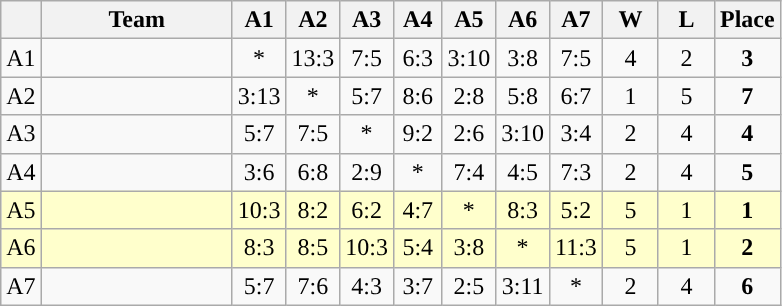<table class="wikitable" style="text-align:center;">
<tr>
<th></th>
<th width="120">Team</th>
<th width="25">A1</th>
<th width="25">A2</th>
<th width="25">A3</th>
<th width="25">A4</th>
<th width="25">A5</th>
<th width="25">A6</th>
<th width="25">A7</th>
<th width="30">W</th>
<th width="30">L</th>
<th>Place</th>
</tr>
<tr>
<td>A1</td>
<td align=left></td>
<td>*</td>
<td>13:3</td>
<td>7:5</td>
<td>6:3</td>
<td>3:10</td>
<td>3:8</td>
<td>7:5</td>
<td>4</td>
<td>2</td>
<td><strong>3</strong></td>
</tr>
<tr>
<td>A2</td>
<td align=left></td>
<td>3:13</td>
<td>*</td>
<td>5:7</td>
<td>8:6</td>
<td>2:8</td>
<td>5:8</td>
<td>6:7</td>
<td>1</td>
<td>5</td>
<td><strong>7</strong></td>
</tr>
<tr>
<td>A3</td>
<td align=left></td>
<td>5:7</td>
<td>7:5</td>
<td>*</td>
<td>9:2</td>
<td>2:6</td>
<td>3:10</td>
<td>3:4</td>
<td>2</td>
<td>4</td>
<td><strong>4</strong></td>
</tr>
<tr>
<td>A4</td>
<td align=left></td>
<td>3:6</td>
<td>6:8</td>
<td>2:9</td>
<td>*</td>
<td>7:4</td>
<td>4:5</td>
<td>7:3</td>
<td>2</td>
<td>4</td>
<td><strong>5</strong></td>
</tr>
<tr bgcolor=#ffffcc>
<td>A5</td>
<td align=left></td>
<td>10:3</td>
<td>8:2</td>
<td>6:2</td>
<td>4:7</td>
<td>*</td>
<td>8:3</td>
<td>5:2</td>
<td>5</td>
<td>1</td>
<td><strong>1</strong></td>
</tr>
<tr bgcolor=#ffffcc>
<td>A6</td>
<td align=left></td>
<td>8:3</td>
<td>8:5</td>
<td>10:3</td>
<td>5:4</td>
<td>3:8</td>
<td>*</td>
<td>11:3</td>
<td>5</td>
<td>1</td>
<td><strong>2</strong></td>
</tr>
<tr>
<td>A7</td>
<td align=left></td>
<td>5:7</td>
<td>7:6</td>
<td>4:3</td>
<td>3:7</td>
<td>2:5</td>
<td>3:11</td>
<td>*</td>
<td>2</td>
<td>4</td>
<td><strong>6</strong></td>
</tr>
</table>
